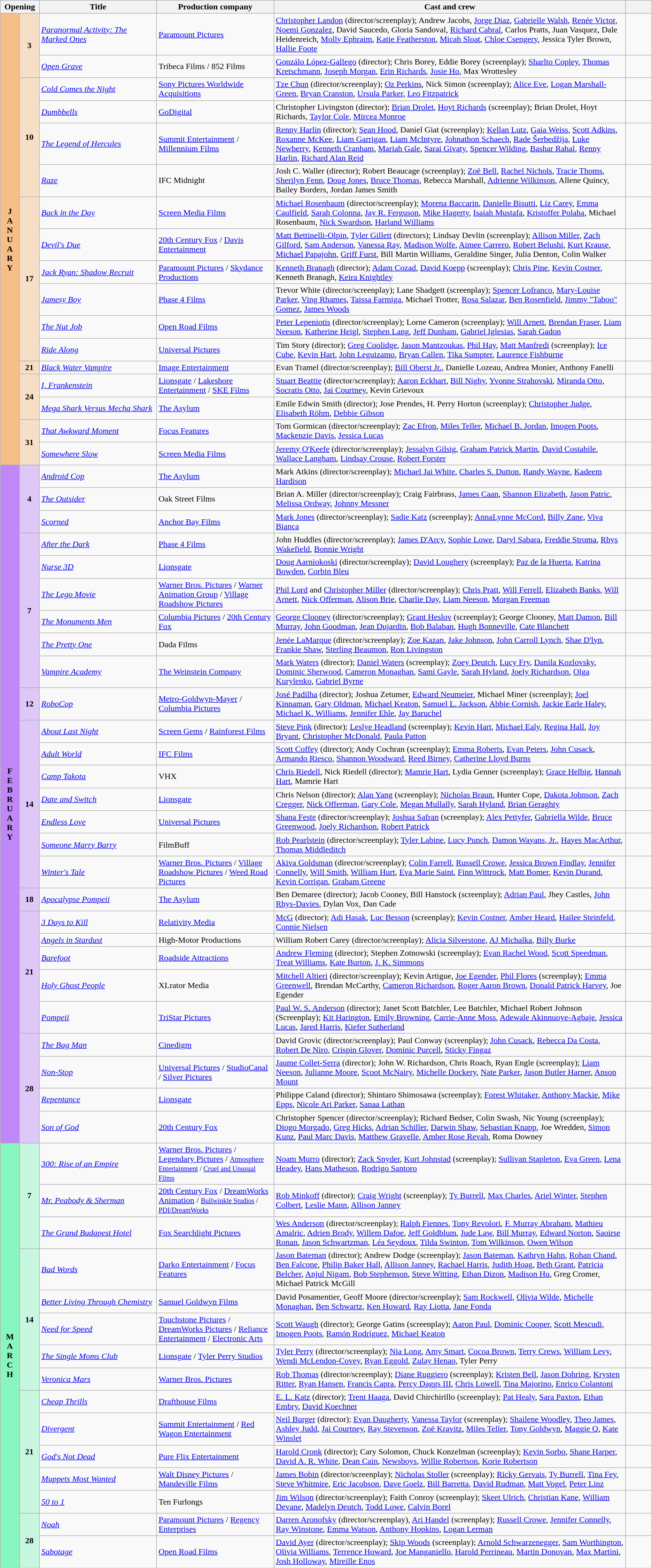<table class="wikitable sortable">
<tr>
<th colspan="2" style="width:6%;">Opening</th>
<th style="width:18%;">Title</th>
<th style="width:18%;">Production company</th>
<th>Cast and crew</th>
<th style="width:4%;"  class="unsortable"></th>
</tr>
<tr>
<th rowspan="17" style="text-align:center; background:#f7bf87">J<br>A<br>N<br>U<br>A<br>R<br>Y</th>
<td rowspan="2" style="text-align:center; background:#f7dfc7"><strong>3</strong></td>
<td><em><a href='#'>Paranormal Activity: The Marked Ones</a></em></td>
<td><a href='#'>Paramount Pictures</a></td>
<td><a href='#'>Christopher Landon</a> (director/screenplay); Andrew Jacobs, <a href='#'>Jorge Diaz</a>, <a href='#'>Gabrielle Walsh</a>, <a href='#'>Renée Victor</a>, <a href='#'>Noemi Gonzalez</a>, David Saucedo, Gloria Sandoval, <a href='#'>Richard Cabral</a>, Carlos Pratts, Juan Vasquez, Dale Heidenreich, <a href='#'>Molly Ephraim</a>, <a href='#'>Katie Featherston</a>, <a href='#'>Micah Sloat</a>, <a href='#'>Chloe Csengery</a>, Jessica Tyler Brown, <a href='#'>Hallie Foote</a></td>
<td style="text-align:center;"></td>
</tr>
<tr>
<td><em><a href='#'>Open Grave</a></em></td>
<td>Tribeca Films / 852 Films</td>
<td><a href='#'>Gonzálo López-Gallego</a> (director); Chris Borey, Eddie Borey (screenplay); <a href='#'>Sharlto Copley</a>, <a href='#'>Thomas Kretschmann</a>, <a href='#'>Joseph Morgan</a>, <a href='#'>Erin Richards</a>, <a href='#'>Josie Ho</a>, Max Wrottesley</td>
<td style="text-align:center;"></td>
</tr>
<tr>
<td rowspan="4" style="text-align:center; background:#f7dfc7"><strong>10</strong></td>
<td><em><a href='#'>Cold Comes the Night</a></em></td>
<td><a href='#'>Sony Pictures Worldwide Acquisitions</a></td>
<td><a href='#'>Tze Chun</a> (director/screenplay); <a href='#'>Oz Perkins</a>, Nick Simon (screenplay); <a href='#'>Alice Eve</a>, <a href='#'>Logan Marshall-Green</a>, <a href='#'>Bryan Cranston</a>, <a href='#'>Ursula Parker</a>, <a href='#'>Leo Fitzpatrick</a></td>
<td style="text-align:center;"></td>
</tr>
<tr>
<td><em><a href='#'>Dumbbells</a></em></td>
<td><a href='#'>GoDigital</a></td>
<td>Christopher Livingston (director); <a href='#'>Brian Drolet</a>, <a href='#'>Hoyt Richards</a> (screenplay); Brian Drolet, Hoyt Richards, <a href='#'>Taylor Cole</a>, <a href='#'>Mircea Monroe</a></td>
<td style="text-align:center;"></td>
</tr>
<tr>
<td><em><a href='#'>The Legend of Hercules</a></em></td>
<td><a href='#'>Summit Entertainment</a> / <a href='#'>Millennium Films</a></td>
<td><a href='#'>Renny Harlin</a> (director); <a href='#'>Sean Hood</a>, Daniel Giat (screenplay); <a href='#'>Kellan Lutz</a>, <a href='#'>Gaia Weiss</a>, <a href='#'>Scott Adkins</a>, <a href='#'>Roxanne McKee</a>, <a href='#'>Liam Garrigan</a>, <a href='#'>Liam McIntyre</a>, <a href='#'>Johnathon Schaech</a>, <a href='#'>Rade Šerbedžija</a>, <a href='#'>Luke Newberry</a>, <a href='#'>Kenneth Cranham</a>, <a href='#'>Mariah Gale</a>, <a href='#'>Sarai Givaty</a>, <a href='#'>Spencer Wilding</a>, <a href='#'>Bashar Rahal</a>, <a href='#'>Renny Harlin</a>, <a href='#'>Richard Alan Reid</a></td>
<td style="text-align:center;"></td>
</tr>
<tr>
<td><em><a href='#'>Raze</a></em></td>
<td>IFC Midnight</td>
<td>Josh C. Waller (director); Robert Beaucage (screenplay); <a href='#'>Zoë Bell</a>, <a href='#'>Rachel Nichols</a>, <a href='#'>Tracie Thoms</a>, <a href='#'>Sherilyn Fenn</a>, <a href='#'>Doug Jones</a>, <a href='#'>Bruce Thomas</a>, Rebecca Marshall, <a href='#'>Adrienne Wilkinson</a>, Allene Quincy, Bailey Borders, Jordan James Smith</td>
<td style="text-align:center;"></td>
</tr>
<tr>
<td rowspan="6" style="text-align:center; background:#f7dfc7"><strong>17</strong></td>
<td><em><a href='#'>Back in the Day</a></em></td>
<td><a href='#'>Screen Media Films</a></td>
<td><a href='#'>Michael Rosenbaum</a> (director/screenplay); <a href='#'>Morena Baccarin</a>, <a href='#'>Danielle Bisutti</a>, <a href='#'>Liz Carey</a>, <a href='#'>Emma Caulfield</a>, <a href='#'>Sarah Colonna</a>, <a href='#'>Jay R. Ferguson</a>, <a href='#'>Mike Hagerty</a>, <a href='#'>Isaiah Mustafa</a>, <a href='#'>Kristoffer Polaha</a>, Michael Rosenbaum, <a href='#'>Nick Swardson</a>, <a href='#'>Harland Williams</a></td>
<td style="text-align:center;"></td>
</tr>
<tr>
<td><em><a href='#'>Devil's Due</a></em></td>
<td><a href='#'>20th Century Fox</a> / <a href='#'>Davis Entertainment</a></td>
<td><a href='#'>Matt Bettinelli-Olpin</a>, <a href='#'>Tyler Gillett</a> (directors); Lindsay Devlin (screenplay); <a href='#'>Allison Miller</a>, <a href='#'>Zach Gilford</a>, <a href='#'>Sam Anderson</a>, <a href='#'>Vanessa Ray</a>, <a href='#'>Madison Wolfe</a>, <a href='#'>Aimee Carrero</a>, <a href='#'>Robert Belushi</a>, <a href='#'>Kurt Krause</a>, <a href='#'>Michael Papajohn</a>, <a href='#'>Griff Furst</a>, Bill Martin Williams, Geraldine Singer, Julia Denton, Colin Walker</td>
<td style="text-align:center;"></td>
</tr>
<tr>
<td><em><a href='#'>Jack Ryan: Shadow Recruit</a></em></td>
<td><a href='#'>Paramount Pictures</a> / <a href='#'>Skydance Productions</a></td>
<td><a href='#'>Kenneth Branagh</a> (director); <a href='#'>Adam Cozad</a>, <a href='#'>David Koepp</a> (screenplay); <a href='#'>Chris Pine</a>, <a href='#'>Kevin Costner</a>, Kenneth Branagh, <a href='#'>Keira Knightley</a></td>
<td style="text-align:center;"></td>
</tr>
<tr The Padre 2018 Film (The Padre) [IFC Films]>
<td><em><a href='#'>Jamesy Boy</a></em></td>
<td><a href='#'>Phase 4 Films</a></td>
<td>Trevor White (director/screenplay); Lane Shadgett (screenplay); <a href='#'>Spencer Lofranco</a>, <a href='#'>Mary-Louise Parker</a>, <a href='#'>Ving Rhames</a>, <a href='#'>Taissa Farmiga</a>, Michael Trotter, <a href='#'>Rosa Salazar</a>, <a href='#'>Ben Rosenfield</a>, <a href='#'>Jimmy "Taboo" Gomez</a>, <a href='#'>James Woods</a></td>
<td style="text-align:center;"></td>
</tr>
<tr>
<td><em><a href='#'>The Nut Job</a></em></td>
<td><a href='#'>Open Road Films</a></td>
<td><a href='#'>Peter Lepeniotis</a> (director/screenplay); Lorne Cameron (screenplay); <a href='#'>Will Arnett</a>, <a href='#'>Brendan Fraser</a>, <a href='#'>Liam Neeson</a>, <a href='#'>Katherine Heigl</a>, <a href='#'>Stephen Lang</a>, <a href='#'>Jeff Dunham</a>, <a href='#'>Gabriel Iglesias</a>, <a href='#'>Sarah Gadon</a></td>
<td style="text-align:center;"></td>
</tr>
<tr>
<td><em><a href='#'>Ride Along</a></em></td>
<td><a href='#'>Universal Pictures</a></td>
<td>Tim Story (director); <a href='#'>Greg Coolidge</a>, <a href='#'>Jason Mantzoukas</a>, <a href='#'>Phil Hay</a>, <a href='#'>Matt Manfredi</a> (screenplay); <a href='#'>Ice Cube</a>, <a href='#'>Kevin Hart</a>, <a href='#'>John Leguizamo</a>, <a href='#'>Bryan Callen</a>, <a href='#'>Tika Sumpter</a>, <a href='#'>Laurence Fishburne</a></td>
<td style="text-align:center;"></td>
</tr>
<tr>
<td rowspan="1" style="text-align:center; background:#f7dfc7"><strong>21</strong></td>
<td><em><a href='#'>Black Water Vampire</a></em></td>
<td><a href='#'>Image Entertainment</a></td>
<td>Evan Tramel (director/screenplay); <a href='#'>Bill Oberst Jr.</a>, Danielle Lozeau, Andrea Monier, Anthony Fanelli</td>
<td style="text-align:center;"></td>
</tr>
<tr>
<td rowspan="2" style="text-align:center; background:#f7dfc7"><strong>24</strong></td>
<td><em><a href='#'>I, Frankenstein</a></em></td>
<td><a href='#'>Lionsgate</a> / <a href='#'>Lakeshore Entertainment</a> / <a href='#'>SKE Films</a></td>
<td><a href='#'>Stuart Beattie</a> (director/screenplay); <a href='#'>Aaron Eckhart</a>, <a href='#'>Bill Nighy</a>, <a href='#'>Yvonne Strahovski</a>, <a href='#'>Miranda Otto</a>, <a href='#'>Socratis Otto</a>, <a href='#'>Jai Courtney</a>, Kevin Grievoux</td>
<td style="text-align:center;"></td>
</tr>
<tr>
<td><em><a href='#'>Mega Shark Versus Mecha Shark</a></em></td>
<td><a href='#'>The Asylum</a></td>
<td>Emile Edwin Smith (director); Jose Prendes, H. Perry Horton (screenplay); <a href='#'>Christopher Judge</a>, <a href='#'>Elisabeth Röhm</a>, <a href='#'>Debbie Gibson</a></td>
<td style="text-align:center;"></td>
</tr>
<tr>
<td rowspan="2" style="text-align:center; background:#f7dfc7"><strong>31</strong></td>
<td><em><a href='#'>That Awkward Moment</a></em></td>
<td><a href='#'>Focus Features</a></td>
<td>Tom Gormican (director/screenplay); <a href='#'>Zac Efron</a>, <a href='#'>Miles Teller</a>, <a href='#'>Michael B. Jordan</a>, <a href='#'>Imogen Poots</a>, <a href='#'>Mackenzie Davis</a>, <a href='#'>Jessica Lucas</a></td>
<td style="text-align:center;"></td>
</tr>
<tr>
<td><em><a href='#'>Somewhere Slow</a></em></td>
<td><a href='#'>Screen Media Films</a></td>
<td><a href='#'>Jeremy O'Keefe</a> (director/screenplay); <a href='#'>Jessalyn Gilsig</a>, <a href='#'>Graham Patrick Martin</a>, <a href='#'>David Costabile</a>, <a href='#'>Wallace Langham</a>, <a href='#'>Lindsay Crouse</a>, <a href='#'>Robert Forster</a></td>
<td style="text-align:center;"></td>
</tr>
<tr>
<th rowspan="27" style="text-align:center; background:#bf87f7">F<br>E<br>B<br>R<br>U<br>A<br>R<br>Y</th>
<td rowspan="3" style="text-align:center; background:#dfc7f7"><strong>4</strong></td>
<td><em><a href='#'>Android Cop</a></em></td>
<td><a href='#'>The Asylum</a></td>
<td>Mark Atkins (director/screenplay); <a href='#'>Michael Jai White</a>, <a href='#'>Charles S. Dutton</a>, <a href='#'>Randy Wayne</a>, <a href='#'>Kadeem Hardison</a></td>
<td style="text-align:center;"></td>
</tr>
<tr>
<td><em><a href='#'>The Outsider</a></em></td>
<td>Oak Street Films</td>
<td>Brian A. Miller (director/screenplay); Craig Fairbrass, <a href='#'>James Caan</a>, <a href='#'>Shannon Elizabeth</a>, <a href='#'>Jason Patric</a>, <a href='#'>Melissa Ordway</a>, <a href='#'>Johnny Messner</a></td>
<td style="text-align:center;"></td>
</tr>
<tr>
<td><em><a href='#'>Scorned</a></em></td>
<td><a href='#'>Anchor Bay Films</a></td>
<td><a href='#'>Mark Jones</a> (director/screenplay); <a href='#'>Sadie Katz</a> (screenplay); <a href='#'>AnnaLynne McCord</a>, <a href='#'>Billy Zane</a>, <a href='#'>Viva Bianca</a></td>
<td style="text-align:center;"></td>
</tr>
<tr>
<td rowspan="6" style="text-align:center; background:#dfc7f7"><strong>7</strong></td>
<td><em><a href='#'>After the Dark</a></em></td>
<td><a href='#'>Phase 4 Films</a></td>
<td>John Huddles (director/screenplay); <a href='#'>James D'Arcy</a>, <a href='#'>Sophie Lowe</a>, <a href='#'>Daryl Sabara</a>, <a href='#'>Freddie Stroma</a>, <a href='#'>Rhys Wakefield</a>, <a href='#'>Bonnie Wright</a></td>
<td style="text-align:center;"></td>
</tr>
<tr>
<td><em><a href='#'>Nurse 3D</a></em></td>
<td><a href='#'>Lionsgate</a></td>
<td><a href='#'>Doug Aarniokoski</a> (director/screenplay); <a href='#'>David Loughery</a> (screenplay); <a href='#'>Paz de la Huerta</a>, <a href='#'>Katrina Bowden</a>, <a href='#'>Corbin Bleu</a></td>
<td style="text-align:center;"></td>
</tr>
<tr>
<td><em><a href='#'>The Lego Movie</a></em></td>
<td><a href='#'>Warner Bros. Pictures</a> / <a href='#'>Warner Animation Group</a> / <a href='#'>Village Roadshow Pictures</a></td>
<td><a href='#'>Phil Lord</a> and <a href='#'>Christopher Miller</a> (director/screenplay); <a href='#'>Chris Pratt</a>, <a href='#'>Will Ferrell</a>, <a href='#'>Elizabeth Banks</a>, <a href='#'>Will Arnett</a>, <a href='#'>Nick Offerman</a>, <a href='#'>Alison Brie</a>, <a href='#'>Charlie Day</a>, <a href='#'>Liam Neeson</a>, <a href='#'>Morgan Freeman</a></td>
<td style="text-align:center;"></td>
</tr>
<tr>
<td><em><a href='#'>The Monuments Men</a></em></td>
<td><a href='#'>Columbia Pictures</a> / <a href='#'>20th Century Fox</a></td>
<td><a href='#'>George Clooney</a> (director/screenplay); <a href='#'>Grant Heslov</a> (screenplay); George Clooney, <a href='#'>Matt Damon</a>, <a href='#'>Bill Murray</a>, <a href='#'>John Goodman</a>, <a href='#'>Jean Dujardin</a>, <a href='#'>Bob Balaban</a>, <a href='#'>Hugh Bonneville</a>, <a href='#'>Cate Blanchett</a></td>
<td style="text-align:center;"></td>
</tr>
<tr>
<td><em><a href='#'>The Pretty One</a></em></td>
<td>Dada Films</td>
<td><a href='#'>Jenée LaMarque</a> (director/screenplay); <a href='#'>Zoe Kazan</a>, <a href='#'>Jake Johnson</a>, <a href='#'>John Carroll Lynch</a>, <a href='#'>Shae D'lyn</a>, <a href='#'>Frankie Shaw</a>, <a href='#'>Sterling Beaumon</a>, <a href='#'>Ron Livingston</a></td>
<td style="text-align:center;"></td>
</tr>
<tr>
<td><em><a href='#'>Vampire Academy</a></em></td>
<td><a href='#'>The Weinstein Company</a></td>
<td><a href='#'>Mark Waters</a> (director); <a href='#'>Daniel Waters</a> (screenplay); <a href='#'>Zoey Deutch</a>, <a href='#'>Lucy Fry</a>, <a href='#'>Danila Kozlovsky</a>, <a href='#'>Dominic Sherwood</a>, <a href='#'>Cameron Monaghan</a>, <a href='#'>Sami Gayle</a>, <a href='#'>Sarah Hyland</a>, <a href='#'>Joely Richardson</a>, <a href='#'>Olga Kurylenko</a>, <a href='#'>Gabriel Byrne</a></td>
<td style="text-align:center;"></td>
</tr>
<tr>
<td rowspan="1" style="text-align:center; background:#dfc7f7"><strong>12</strong></td>
<td><em><a href='#'>RoboCop</a></em></td>
<td><a href='#'>Metro-Goldwyn-Mayer</a> / <a href='#'>Columbia Pictures</a></td>
<td><a href='#'>José Padilha</a> (director); Joshua Zetumer, <a href='#'>Edward Neumeier</a>, Michael Miner (screenplay); <a href='#'>Joel Kinnaman</a>, <a href='#'>Gary Oldman</a>, <a href='#'>Michael Keaton</a>, <a href='#'>Samuel L. Jackson</a>, <a href='#'>Abbie Cornish</a>, <a href='#'>Jackie Earle Haley</a>, <a href='#'>Michael K. Williams</a>, <a href='#'>Jennifer Ehle</a>, <a href='#'>Jay Baruchel</a></td>
<td style="text-align:center;"></td>
</tr>
<tr>
<td rowspan="7" style="text-align:center; background:#dfc7f7"><strong>14</strong></td>
<td><em><a href='#'>About Last Night</a></em></td>
<td><a href='#'>Screen Gems</a> / <a href='#'>Rainforest Films</a></td>
<td><a href='#'>Steve Pink</a> (director); <a href='#'>Leslye Headland</a> (screenplay); <a href='#'>Kevin Hart</a>, <a href='#'>Michael Ealy</a>, <a href='#'>Regina Hall</a>, <a href='#'>Joy Bryant</a>, <a href='#'>Christopher McDonald</a>, <a href='#'>Paula Patton</a></td>
<td style="text-align:center;"></td>
</tr>
<tr>
<td><em><a href='#'>Adult World</a></em></td>
<td><a href='#'>IFC Films</a></td>
<td><a href='#'>Scott Coffey</a> (director); Andy Cochran (screenplay); <a href='#'>Emma Roberts</a>, <a href='#'>Evan Peters</a>, <a href='#'>John Cusack</a>, <a href='#'>Armando Riesco</a>, <a href='#'>Shannon Woodward</a>, <a href='#'>Reed Birney</a>, <a href='#'>Catherine Lloyd Burns</a></td>
<td style="text-align:center;"></td>
</tr>
<tr>
<td><em><a href='#'>Camp Takota</a></em></td>
<td>VHX</td>
<td><a href='#'>Chris Riedell</a>, Nick Riedell (director); <a href='#'>Mamrie Hart</a>, Lydia Genner (screenplay); <a href='#'>Grace Helbig</a>, <a href='#'>Hannah Hart</a>, Mamrie Hart</td>
<td style="text-align:center;"></td>
</tr>
<tr>
<td><em><a href='#'>Date and Switch</a></em></td>
<td><a href='#'>Lionsgate</a></td>
<td>Chris Nelson (director); <a href='#'>Alan Yang</a> (screenplay); <a href='#'>Nicholas Braun</a>, Hunter Cope, <a href='#'>Dakota Johnson</a>, <a href='#'>Zach Cregger</a>, <a href='#'>Nick Offerman</a>, <a href='#'>Gary Cole</a>, <a href='#'>Megan Mullally</a>, <a href='#'>Sarah Hyland</a>, <a href='#'>Brian Geraghty</a></td>
<td style="text-align:center;"></td>
</tr>
<tr>
<td><em><a href='#'>Endless Love</a></em></td>
<td><a href='#'>Universal Pictures</a></td>
<td><a href='#'>Shana Feste</a> (director/screenplay); <a href='#'>Joshua Safran</a> (screenplay); <a href='#'>Alex Pettyfer</a>, <a href='#'>Gabriella Wilde</a>, <a href='#'>Bruce Greenwood</a>, <a href='#'>Joely Richardson</a>, <a href='#'>Robert Patrick</a></td>
<td style="text-align:center;"></td>
</tr>
<tr>
<td><em><a href='#'>Someone Marry Barry</a></em></td>
<td>FilmBuff</td>
<td><a href='#'>Rob Pearlstein</a> (director/screenplay); <a href='#'>Tyler Labine</a>, <a href='#'>Lucy Punch</a>, <a href='#'>Damon Wayans, Jr.</a>, <a href='#'>Hayes MacArthur</a>, <a href='#'>Thomas Middleditch</a></td>
<td style="text-align:center;"></td>
</tr>
<tr>
<td><em><a href='#'>Winter's Tale</a></em></td>
<td><a href='#'>Warner Bros. Pictures</a> / <a href='#'>Village Roadshow Pictures</a> / <a href='#'>Weed Road Pictures</a></td>
<td><a href='#'>Akiva Goldsman</a> (director/screenplay); <a href='#'>Colin Farrell</a>, <a href='#'>Russell Crowe</a>, <a href='#'>Jessica Brown Findlay</a>, <a href='#'>Jennifer Connelly</a>, <a href='#'>Will Smith</a>, <a href='#'>William Hurt</a>, <a href='#'>Eva Marie Saint</a>, <a href='#'>Finn Wittrock</a>, <a href='#'>Matt Bomer</a>, <a href='#'>Kevin Durand</a>, <a href='#'>Kevin Corrigan</a>, <a href='#'>Graham Greene</a></td>
<td style="text-align:center;"></td>
</tr>
<tr>
<td rowspan="1" style="text-align:center; background:#dfc7f7"><strong>18</strong></td>
<td><em><a href='#'>Apocalypse Pompeii</a></em></td>
<td><a href='#'>The Asylum</a></td>
<td>Ben Demaree (director); Jacob Cooney, Bill Hanstock (screenplay); <a href='#'>Adrian Paul</a>, Jhey Castles, <a href='#'>John Rhys-Davies</a>, Dylan Vox, Dan Cade</td>
<td style="text-align:center;"></td>
</tr>
<tr>
<td rowspan="5" style="text-align:center; background:#dfc7f7"><strong>21</strong></td>
<td><em><a href='#'>3 Days to Kill</a></em></td>
<td><a href='#'>Relativity Media</a></td>
<td><a href='#'>McG</a> (director); <a href='#'>Adi Hasak</a>, <a href='#'>Luc Besson</a> (screenplay); <a href='#'>Kevin Costner</a>, <a href='#'>Amber Heard</a>, <a href='#'>Hailee Steinfeld</a>, <a href='#'>Connie Nielsen</a></td>
<td style="text-align:center;"></td>
</tr>
<tr>
<td><em><a href='#'>Angels in Stardust</a></em></td>
<td>High-Motor Productions</td>
<td>William Robert Carey (director/screenplay); <a href='#'>Alicia Silverstone</a>, <a href='#'>AJ Michalka</a>, <a href='#'>Billy Burke</a></td>
<td style="text-align:center;"></td>
</tr>
<tr>
<td><em><a href='#'>Barefoot</a></em></td>
<td><a href='#'>Roadside Attractions</a></td>
<td><a href='#'>Andrew Fleming</a> (director); Stephen Zotnowski (screenplay); <a href='#'>Evan Rachel Wood</a>, <a href='#'>Scott Speedman</a>, <a href='#'>Treat Williams</a>, <a href='#'>Kate Burton</a>, <a href='#'>J. K. Simmons</a></td>
<td style="text-align:center;"></td>
</tr>
<tr>
<td><em><a href='#'>Holy Ghost People</a></em></td>
<td>XLrator Media</td>
<td><a href='#'>Mitchell Altieri</a> (director/screenplay); Kevin Artigue, <a href='#'>Joe Egender</a>, <a href='#'>Phil Flores</a> (screenplay); <a href='#'>Emma Greenwell</a>, Brendan McCarthy, <a href='#'>Cameron Richardson</a>, <a href='#'>Roger Aaron Brown</a>, <a href='#'>Donald Patrick Harvey</a>, Joe Egender</td>
<td style="text-align:center;"></td>
</tr>
<tr>
<td><em><a href='#'>Pompeii</a></em></td>
<td><a href='#'>TriStar Pictures</a></td>
<td><a href='#'>Paul W. S. Anderson</a> (director); Janet Scott Batchler, Lee Batchler, Michael Robert Johnson (Screenplay); <a href='#'>Kit Harington</a>, <a href='#'>Emily Browning</a>, <a href='#'>Carrie-Anne Moss</a>, <a href='#'>Adewale Akinnuoye-Agbaje</a>, <a href='#'>Jessica Lucas</a>, <a href='#'>Jared Harris</a>, <a href='#'>Kiefer Sutherland</a></td>
<td style="text-align:center;"></td>
</tr>
<tr>
<td rowspan="4" style="text-align:center; background:#dfc7f7"><strong>28</strong></td>
<td><em><a href='#'>The Bag Man</a></em></td>
<td><a href='#'>Cinedigm</a></td>
<td>David Grovic (director/screenplay); Paul Conway (screenplay); <a href='#'>John Cusack</a>, <a href='#'>Rebecca Da Costa</a>, <a href='#'>Robert De Niro</a>, <a href='#'>Crispin Glover</a>, <a href='#'>Dominic Purcell</a>, <a href='#'>Sticky Fingaz</a></td>
<td style="text-align:center;"></td>
</tr>
<tr>
<td><em><a href='#'>Non-Stop</a></em></td>
<td><a href='#'>Universal Pictures</a> / <a href='#'>StudioCanal</a> / <a href='#'>Silver Pictures</a></td>
<td><a href='#'>Jaume Collet-Serra</a> (director); John W. Richardson, Chris Roach, Ryan Engle (screenplay); <a href='#'>Liam Neeson</a>, <a href='#'>Julianne Moore</a>, <a href='#'>Scoot McNairy</a>, <a href='#'>Michelle Dockery</a>, <a href='#'>Nate Parker</a>, <a href='#'>Jason Butler Harner</a>, <a href='#'>Anson Mount</a></td>
<td style="text-align:center;"></td>
</tr>
<tr>
<td><em><a href='#'>Repentance</a></em></td>
<td><a href='#'>Lionsgate</a></td>
<td>Philippe Caland (director); Shintaro Shimosawa (screenplay); <a href='#'>Forest Whitaker</a>, <a href='#'>Anthony Mackie</a>, <a href='#'>Mike Epps</a>, <a href='#'>Nicole Ari Parker</a>, <a href='#'>Sanaa Lathan</a></td>
<td style="text-align:center;"></td>
</tr>
<tr>
<td><em><a href='#'>Son of God</a></em></td>
<td><a href='#'>20th Century Fox</a></td>
<td>Christopher Spencer (director/screenplay); Richard Bedser, Colin Swash, Nic Young (screenplay); <a href='#'>Diogo Morgado</a>, <a href='#'>Greg Hicks</a>, <a href='#'>Adrian Schiller</a>, <a href='#'>Darwin Shaw</a>, <a href='#'>Sebastian Knapp</a>, Joe Wredden, <a href='#'>Simon Kunz</a>, <a href='#'>Paul Marc Davis</a>, <a href='#'>Matthew Gravelle</a>, <a href='#'>Amber Rose Revah</a>, Roma Downey</td>
<td style="text-align:center;"></td>
</tr>
<tr>
<th rowspan="15" style="text-align:center; background:#87f7bf">M<br>A<br>R<br>C<br>H</th>
<td rowspan="3" style="text-align:center; background:#c7f7df"><strong>7</strong></td>
<td><em><a href='#'>300: Rise of an Empire</a></em></td>
<td><a href='#'>Warner Bros. Pictures</a> / <a href='#'>Legendary Pictures</a> / <small><a href='#'>Atmosphere Entertainment</a> / <a href='#'>Cruel and Unusual Films</a></small></td>
<td><a href='#'>Noam Murro</a> (director); <a href='#'>Zack Snyder</a>, <a href='#'>Kurt Johnstad</a> (screenplay); <a href='#'>Sullivan Stapleton</a>, <a href='#'>Eva Green</a>, <a href='#'>Lena Headey</a>, <a href='#'>Hans Matheson</a>, <a href='#'>Rodrigo Santoro</a></td>
<td style="text-align:center;"></td>
</tr>
<tr>
<td><em><a href='#'>Mr. Peabody & Sherman</a></em></td>
<td><a href='#'>20th Century Fox</a> / <a href='#'>DreamWorks Animation</a> / <small><a href='#'>Bullwinkle Studios</a> / <a href='#'>PDI/DreamWorks</a></small></td>
<td><a href='#'>Rob Minkoff</a> (director); <a href='#'>Craig Wright</a> (screenplay); <a href='#'>Ty Burrell</a>, <a href='#'>Max Charles</a>, <a href='#'>Ariel Winter</a>, <a href='#'>Stephen Colbert</a>, <a href='#'>Leslie Mann</a>, <a href='#'>Allison Janney</a></td>
<td style="text-align:center;"></td>
</tr>
<tr>
<td><em><a href='#'>The Grand Budapest Hotel</a></em></td>
<td><a href='#'>Fox Searchlight Pictures</a></td>
<td><a href='#'>Wes Anderson</a> (director/screenplay); <a href='#'>Ralph Fiennes</a>, <a href='#'>Tony Revolori</a>, <a href='#'>F. Murray Abraham</a>, <a href='#'>Mathieu Amalric</a>, <a href='#'>Adrien Brody</a>, <a href='#'>Willem Dafoe</a>, <a href='#'>Jeff Goldblum</a>, <a href='#'>Jude Law</a>, <a href='#'>Bill Murray</a>, <a href='#'>Edward Norton</a>, <a href='#'>Saoirse Ronan</a>, <a href='#'>Jason Schwartzman</a>, <a href='#'>Léa Seydoux</a>, <a href='#'>Tilda Swinton</a>, <a href='#'>Tom Wilkinson</a>, <a href='#'>Owen Wilson</a></td>
<td style="text-align:center;"></td>
</tr>
<tr>
<td rowspan="5" style="text-align:center; background:#c7f7df"><strong>14</strong></td>
<td><em><a href='#'>Bad Words</a></em></td>
<td><a href='#'>Darko Entertainment</a> / <a href='#'>Focus Features</a></td>
<td><a href='#'>Jason Bateman</a> (director); Andrew Dodge (screenplay); <a href='#'>Jason Bateman</a>, <a href='#'>Kathryn Hahn</a>, <a href='#'>Rohan Chand</a>, <a href='#'>Ben Falcone</a>, <a href='#'>Philip Baker Hall</a>, <a href='#'>Allison Janney</a>, <a href='#'>Rachael Harris</a>, <a href='#'>Judith Hoag</a>, <a href='#'>Beth Grant</a>, <a href='#'>Patricia Belcher</a>, <a href='#'>Anjul Nigam</a>, <a href='#'>Bob Stephenson</a>, <a href='#'>Steve Witting</a>, <a href='#'>Ethan Dizon</a>, <a href='#'>Madison Hu</a>, Greg Cromer, Michael Patrick McGill</td>
<td style="text-align:center;"></td>
</tr>
<tr>
<td><em><a href='#'>Better Living Through Chemistry</a></em></td>
<td><a href='#'>Samuel Goldwyn Films</a></td>
<td>David Posamentier, Geoff Moore (director/screenplay); <a href='#'>Sam Rockwell</a>, <a href='#'>Olivia Wilde</a>, <a href='#'>Michelle Monaghan</a>, <a href='#'>Ben Schwartz</a>, <a href='#'>Ken Howard</a>, <a href='#'>Ray Liotta</a>, <a href='#'>Jane Fonda</a></td>
<td style="text-align:center;"></td>
</tr>
<tr>
<td><em><a href='#'>Need for Speed</a></em></td>
<td><a href='#'>Touchstone Pictures</a> / <a href='#'>DreamWorks Pictures</a> / <a href='#'>Reliance Entertainment</a> / <a href='#'>Electronic Arts</a></td>
<td><a href='#'>Scott Waugh</a> (director); George Gatins (screenplay); <a href='#'>Aaron Paul</a>, <a href='#'>Dominic Cooper</a>, <a href='#'>Scott Mescudi</a>, <a href='#'>Imogen Poots</a>, <a href='#'>Ramón Rodríguez</a>, <a href='#'>Michael Keaton</a></td>
<td style="text-align:center;"></td>
</tr>
<tr>
<td><em><a href='#'>The Single Moms Club</a></em></td>
<td><a href='#'>Lionsgate</a> / <a href='#'>Tyler Perry Studios</a></td>
<td><a href='#'>Tyler Perry</a> (director/screenplay); <a href='#'>Nia Long</a>, <a href='#'>Amy Smart</a>, <a href='#'>Cocoa Brown</a>, <a href='#'>Terry Crews</a>, <a href='#'>William Levy</a>, <a href='#'>Wendi McLendon-Covey</a>, <a href='#'>Ryan Eggold</a>, <a href='#'>Zulay Henao</a>, Tyler Perry</td>
<td style="text-align:center;"></td>
</tr>
<tr>
<td><em><a href='#'>Veronica Mars</a></em></td>
<td><a href='#'>Warner Bros. Pictures</a></td>
<td><a href='#'>Rob Thomas</a> (director/screenplay); <a href='#'>Diane Ruggiero</a> (screenplay); <a href='#'>Kristen Bell</a>, <a href='#'>Jason Dohring</a>, <a href='#'>Krysten Ritter</a>, <a href='#'>Ryan Hansen</a>, <a href='#'>Francis Capra</a>, <a href='#'>Percy Daggs III</a>, <a href='#'>Chris Lowell</a>, <a href='#'>Tina Majorino</a>, <a href='#'>Enrico Colantoni</a></td>
<td style="text-align:center;"></td>
</tr>
<tr>
<td rowspan="5" style="text-align:center; background:#c7f7df"><strong>21</strong></td>
<td><em><a href='#'>Cheap Thrills</a></em></td>
<td><a href='#'>Drafthouse Films</a></td>
<td><a href='#'>E. L. Katz</a> (director); <a href='#'>Trent Haaga</a>, David Chirchirillo (screenplay); <a href='#'>Pat Healy</a>, <a href='#'>Sara Paxton</a>, <a href='#'>Ethan Embry</a>, <a href='#'>David Koechner</a></td>
<td style="text-align:center;"></td>
</tr>
<tr>
<td><em><a href='#'>Divergent</a></em></td>
<td><a href='#'>Summit Entertainment</a> / <a href='#'>Red Wagon Entertainment</a></td>
<td><a href='#'>Neil Burger</a> (director); <a href='#'>Evan Daugherty</a>, <a href='#'>Vanessa Taylor</a> (screenplay); <a href='#'>Shailene Woodley</a>, <a href='#'>Theo James</a>, <a href='#'>Ashley Judd</a>, <a href='#'>Jai Courtney</a>, <a href='#'>Ray Stevenson</a>, <a href='#'>Zoë Kravitz</a>, <a href='#'>Miles Teller</a>, <a href='#'>Tony Goldwyn</a>, <a href='#'>Maggie Q</a>, <a href='#'>Kate Winslet</a></td>
<td style="text-align:center;"></td>
</tr>
<tr>
<td><em><a href='#'>God's Not Dead</a></em></td>
<td><a href='#'>Pure Flix Entertainment</a></td>
<td><a href='#'>Harold Cronk</a> (director); Cary Solomon, Chuck Konzelman (screenplay); <a href='#'>Kevin Sorbo</a>, <a href='#'>Shane Harper</a>, <a href='#'>David A. R. White</a>, <a href='#'>Dean Cain</a>, <a href='#'>Newsboys</a>, <a href='#'>Willie Robertson</a>, <a href='#'>Korie Robertson</a></td>
<td style="text-align:center;"></td>
</tr>
<tr>
<td><em><a href='#'>Muppets Most Wanted</a></em></td>
<td><a href='#'>Walt Disney Pictures</a> / <a href='#'>Mandeville Films</a></td>
<td><a href='#'>James Bobin</a> (director/screenplay); <a href='#'>Nicholas Stoller</a> (screenplay); <a href='#'>Ricky Gervais</a>, <a href='#'>Ty Burrell</a>, <a href='#'>Tina Fey</a>, <a href='#'>Steve Whitmire</a>, <a href='#'>Eric Jacobson</a>, <a href='#'>Dave Goelz</a>, <a href='#'>Bill Barretta</a>, <a href='#'>David Rudman</a>, <a href='#'>Matt Vogel</a>, <a href='#'>Peter Linz</a></td>
<td style="text-align:center;"></td>
</tr>
<tr>
<td><em><a href='#'>50 to 1</a></em></td>
<td>Ten Furlongs</td>
<td><a href='#'>Jim Wilson</a> (director/screenplay); Faith Conroy (screenplay); <a href='#'>Skeet Ulrich</a>, <a href='#'>Christian Kane</a>, <a href='#'>William Devane</a>, <a href='#'>Madelyn Deutch</a>, <a href='#'>Todd Lowe</a>, <a href='#'>Calvin Borel</a></td>
<td style="text-align:center;"></td>
</tr>
<tr>
<td rowspan="2" style="text-align:center; background:#c7f7df"><strong>28</strong></td>
<td><em><a href='#'>Noah</a></em></td>
<td><a href='#'>Paramount Pictures</a> / <a href='#'>Regency Enterprises</a></td>
<td><a href='#'>Darren Aronofsky</a> (director/screenplay), <a href='#'>Ari Handel</a> (screenplay); <a href='#'>Russell Crowe</a>, <a href='#'>Jennifer Connelly</a>, <a href='#'>Ray Winstone</a>, <a href='#'>Emma Watson</a>, <a href='#'>Anthony Hopkins</a>, <a href='#'>Logan Lerman</a></td>
<td style="text-align:center;"></td>
</tr>
<tr>
<td><em><a href='#'>Sabotage</a></em></td>
<td><a href='#'>Open Road Films</a></td>
<td><a href='#'>David Ayer</a> (director/screenplay); <a href='#'>Skip Woods</a> (screenplay); <a href='#'>Arnold Schwarzenegger</a>, <a href='#'>Sam Worthington</a>, <a href='#'>Olivia Williams</a>, <a href='#'>Terrence Howard</a>, <a href='#'>Joe Manganiello</a>, <a href='#'>Harold Perrineau</a>, <a href='#'>Martin Donovan</a>, <a href='#'>Max Martini</a>, <a href='#'>Josh Holloway</a>, <a href='#'>Mireille Enos</a></td>
<td style="text-align:center;"></td>
</tr>
</table>
